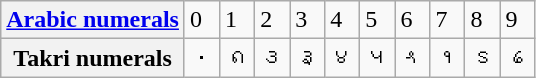<table class="wikitable">
<tr>
<th><a href='#'>Arabic numerals</a></th>
<td>0</td>
<td>1</td>
<td>2</td>
<td>3</td>
<td>4</td>
<td>5</td>
<td>6</td>
<td>7</td>
<td>8</td>
<td>9</td>
</tr>
<tr>
<th>Takri numerals</th>
<td>𑛀</td>
<td>𑛁</td>
<td>𑛂</td>
<td>𑛃</td>
<td>𑛄</td>
<td>𑛅</td>
<td>𑛆</td>
<td>𑛇</td>
<td>𑛈</td>
<td>𑛉</td>
</tr>
</table>
